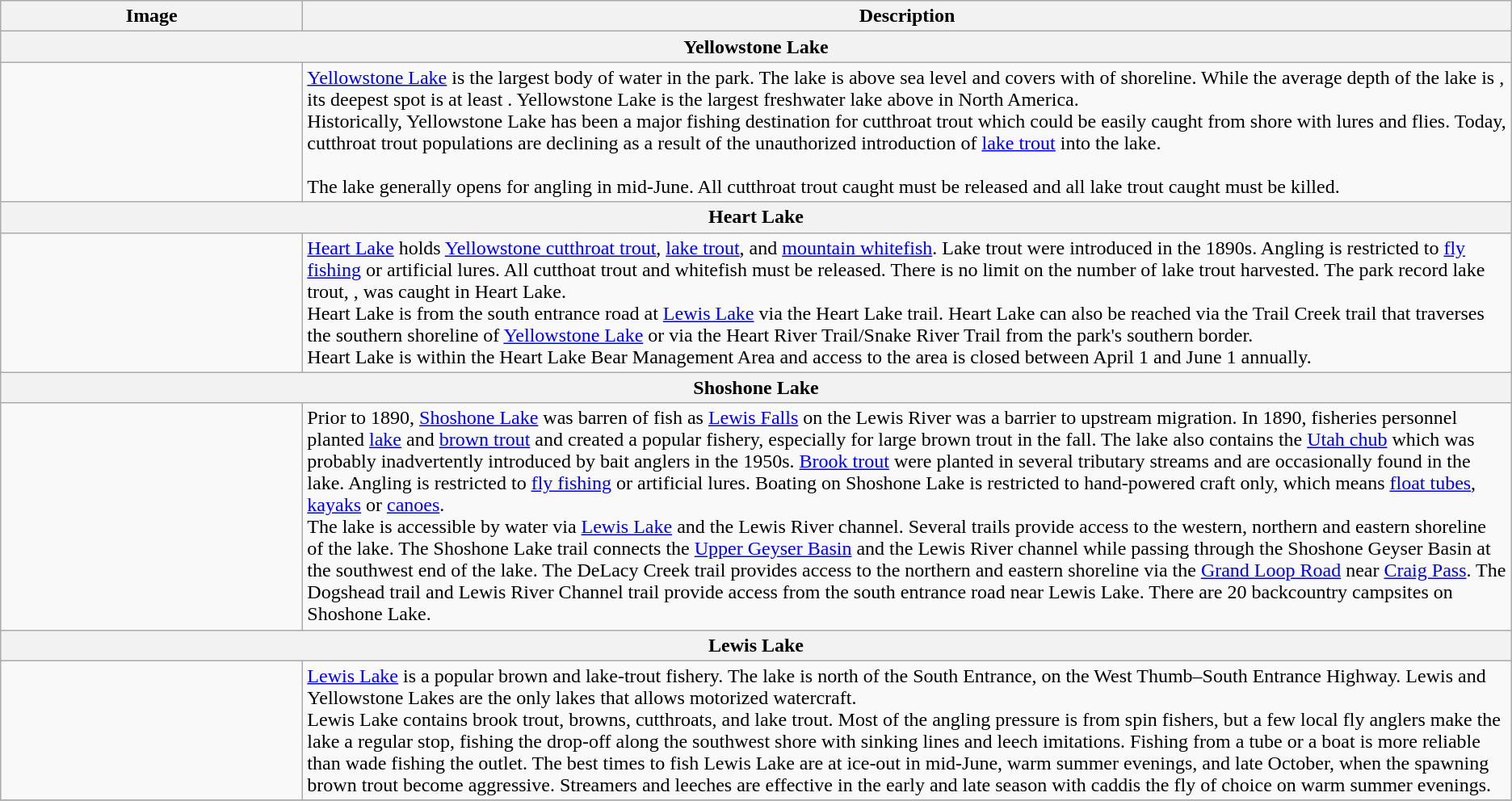<table class="wikitable"|cellpadding="3">
<tr>
<th align="center" width=20%>Image</th>
<th>Description</th>
</tr>
<tr>
<th colspan=2>Yellowstone Lake </th>
</tr>
<tr>
<td></td>
<td><a href='#'>Yellowstone Lake</a> is the largest body of water in the park. The lake is  above sea level and covers  with  of shoreline. While the average depth of the lake is , its deepest spot is at least . Yellowstone Lake is the largest freshwater lake above  in North America.<br>Historically, Yellowstone Lake has been a major fishing destination for cutthroat trout which could be easily caught from shore with lures and flies.  Today, cutthroat trout populations are declining as a result of the unauthorized introduction of <a href='#'>lake trout</a> into the lake.<br><br>The lake generally opens for angling in mid-June. All cutthroat trout caught must be released and all lake trout caught must be killed.</td>
</tr>
<tr>
<th colspan=2>Heart Lake  </th>
</tr>
<tr>
<td></td>
<td><a href='#'>Heart Lake</a> holds <a href='#'>Yellowstone cutthroat trout</a>, <a href='#'>lake trout</a>, and <a href='#'>mountain whitefish</a>.  Lake trout were introduced in the 1890s. Angling is restricted to <a href='#'>fly fishing</a> or artificial lures.  All cutthoat trout and whitefish must be released.  There is no limit on the number of lake trout harvested. The park record lake trout, , was caught in Heart Lake.<br>Heart Lake is  from the south entrance road at <a href='#'>Lewis Lake</a> via the Heart Lake trail.  Heart Lake can also be reached via the Trail Creek trail that traverses the southern shoreline of <a href='#'>Yellowstone Lake</a> or via the Heart River Trail/Snake River Trail from the park's southern border.<br>Heart Lake is within the Heart Lake Bear Management Area and access to the area is closed between April 1 and June 1 annually.</td>
</tr>
<tr>
<th colspan=2>Shoshone Lake  </th>
</tr>
<tr>
<td></td>
<td>Prior to 1890, <a href='#'>Shoshone Lake</a> was barren of fish as <a href='#'>Lewis Falls</a> on the Lewis River was a barrier to upstream migration.  In 1890, fisheries personnel planted <a href='#'>lake</a> and <a href='#'>brown trout</a> and created a popular fishery, especially for large brown trout in the fall.  The lake also contains the <a href='#'>Utah chub</a> which was probably inadvertently introduced by bait anglers in the 1950s.  <a href='#'>Brook trout</a> were planted in several tributary streams and are occasionally found in the lake.  Angling is restricted to <a href='#'>fly fishing</a> or artificial lures. Boating on Shoshone Lake is restricted to hand-powered craft only, which means <a href='#'>float tubes</a>, <a href='#'>kayaks</a> or <a href='#'>canoes</a>.<br>  The lake is accessible by water via <a href='#'>Lewis Lake</a> and the Lewis River channel.  Several trails provide access to the western, northern and eastern shoreline of the lake.  The Shoshone Lake trail connects the <a href='#'>Upper Geyser Basin</a> and the Lewis River channel while passing through the Shoshone Geyser Basin at the southwest end of the lake.  The DeLacy Creek trail provides access to the northern and eastern shoreline via the <a href='#'>Grand Loop Road</a> near <a href='#'>Craig Pass</a>.  The Dogshead trail and Lewis River Channel trail provide access from the south entrance road near Lewis Lake.  There are 20 backcountry campsites on Shoshone Lake.</td>
</tr>
<tr>
<th colspan=2>Lewis Lake </th>
</tr>
<tr>
<td></td>
<td><a href='#'>Lewis Lake</a> is a popular brown and lake-trout fishery. The  lake is  north of the South Entrance, on the West Thumb–South Entrance Highway. Lewis and Yellowstone Lakes are the only lakes that allows motorized watercraft.<br>Lewis Lake contains brook trout, browns, cutthroats, and lake trout.  Most of the angling pressure is from spin fishers, but a few local fly anglers make the lake a regular stop, fishing the drop-off along the southwest shore with sinking lines and leech imitations. Fishing from a tube or a boat is more reliable than wade fishing the outlet. The best times to fish Lewis Lake are at ice-out in mid-June, warm summer evenings, and late October, when the spawning brown trout become aggressive. Streamers and leeches are effective in the early and late season with caddis the fly of choice on warm summer evenings.</td>
</tr>
<tr>
</tr>
</table>
